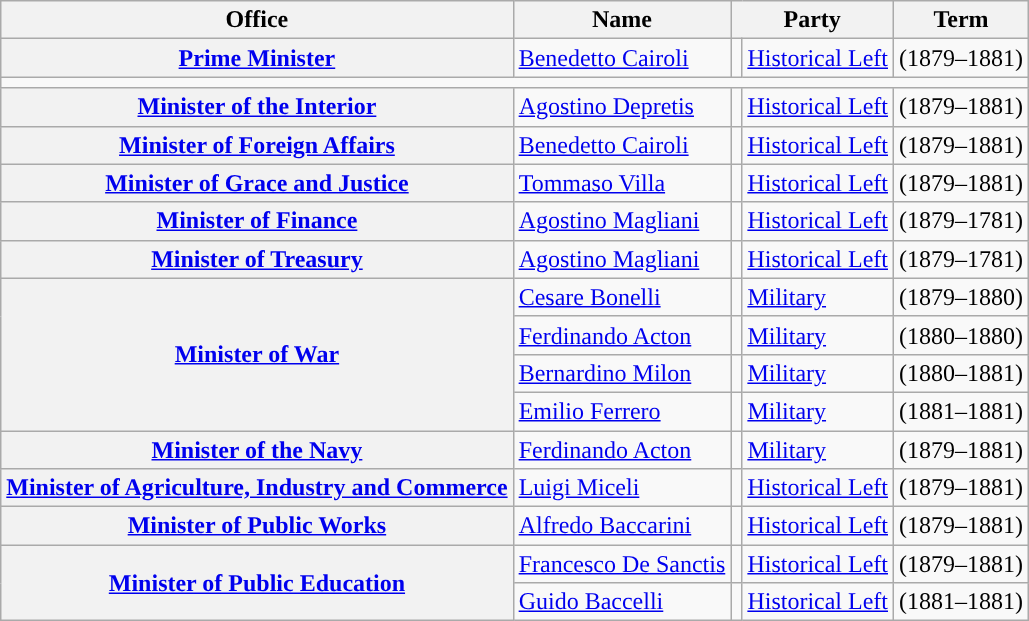<table class="wikitable" style="font-size: 100%;">
<tr>
<th>Office</th>
<th>Name</th>
<th colspan=2>Party</th>
<th>Term</th>
</tr>
<tr>
<th><a href='#'>Prime Minister</a></th>
<td><a href='#'>Benedetto Cairoli</a></td>
<td style="color:inherit;background:"></td>
<td><a href='#'>Historical Left</a></td>
<td>(1879–1881)</td>
</tr>
<tr>
<td colspan=5></td>
</tr>
<tr>
<th><a href='#'>Minister of the Interior</a></th>
<td><a href='#'>Agostino Depretis</a></td>
<td style="color:inherit;background:"></td>
<td><a href='#'>Historical Left</a></td>
<td>(1879–1881)</td>
</tr>
<tr>
<th><a href='#'>Minister of Foreign Affairs</a></th>
<td><a href='#'>Benedetto Cairoli</a></td>
<td style="color:inherit;background:"></td>
<td><a href='#'>Historical Left</a></td>
<td>(1879–1881)</td>
</tr>
<tr>
<th><a href='#'>Minister of Grace and Justice</a></th>
<td><a href='#'>Tommaso Villa</a></td>
<td style="color:inherit;background:"></td>
<td><a href='#'>Historical Left</a></td>
<td>(1879–1881)</td>
</tr>
<tr>
<th><a href='#'>Minister of Finance</a></th>
<td><a href='#'>Agostino Magliani</a></td>
<td style="color:inherit;background:"></td>
<td><a href='#'>Historical Left</a></td>
<td>(1879–1781)</td>
</tr>
<tr>
<th><a href='#'>Minister of Treasury</a></th>
<td><a href='#'>Agostino Magliani</a></td>
<td style="color:inherit;background:"></td>
<td><a href='#'>Historical Left</a></td>
<td>(1879–1781)</td>
</tr>
<tr>
<th rowspan=4><a href='#'>Minister of War</a></th>
<td><a href='#'>Cesare Bonelli</a></td>
<td style="color:inherit;background:"></td>
<td><a href='#'>Military</a></td>
<td>(1879–1880)</td>
</tr>
<tr>
<td><a href='#'>Ferdinando Acton</a></td>
<td style="color:inherit;background:"></td>
<td><a href='#'>Military</a></td>
<td>(1880–1880)</td>
</tr>
<tr>
<td><a href='#'>Bernardino Milon</a></td>
<td style="color:inherit;background:"></td>
<td><a href='#'>Military</a></td>
<td>(1880–1881)</td>
</tr>
<tr>
<td><a href='#'>Emilio Ferrero</a></td>
<td style="color:inherit;background:"></td>
<td><a href='#'>Military</a></td>
<td>(1881–1881)</td>
</tr>
<tr>
<th><a href='#'>Minister of the Navy</a></th>
<td><a href='#'>Ferdinando Acton</a></td>
<td style="color:inherit;background:"></td>
<td><a href='#'>Military</a></td>
<td>(1879–1881)</td>
</tr>
<tr>
<th><a href='#'>Minister of Agriculture, Industry and Commerce</a></th>
<td><a href='#'>Luigi Miceli</a></td>
<td style="color:inherit;background:"></td>
<td><a href='#'>Historical Left</a></td>
<td>(1879–1881)</td>
</tr>
<tr>
<th><a href='#'>Minister of Public Works</a></th>
<td><a href='#'>Alfredo Baccarini</a></td>
<td style="color:inherit;background:"></td>
<td><a href='#'>Historical Left</a></td>
<td>(1879–1881)</td>
</tr>
<tr>
<th rowspan=2><a href='#'>Minister of Public Education</a></th>
<td><a href='#'>Francesco De Sanctis</a></td>
<td style="color:inherit;background:"></td>
<td><a href='#'>Historical Left</a></td>
<td>(1879–1881)</td>
</tr>
<tr>
<td><a href='#'>Guido Baccelli</a></td>
<td style="color:inherit;background:"></td>
<td><a href='#'>Historical Left</a></td>
<td>(1881–1881)</td>
</tr>
</table>
